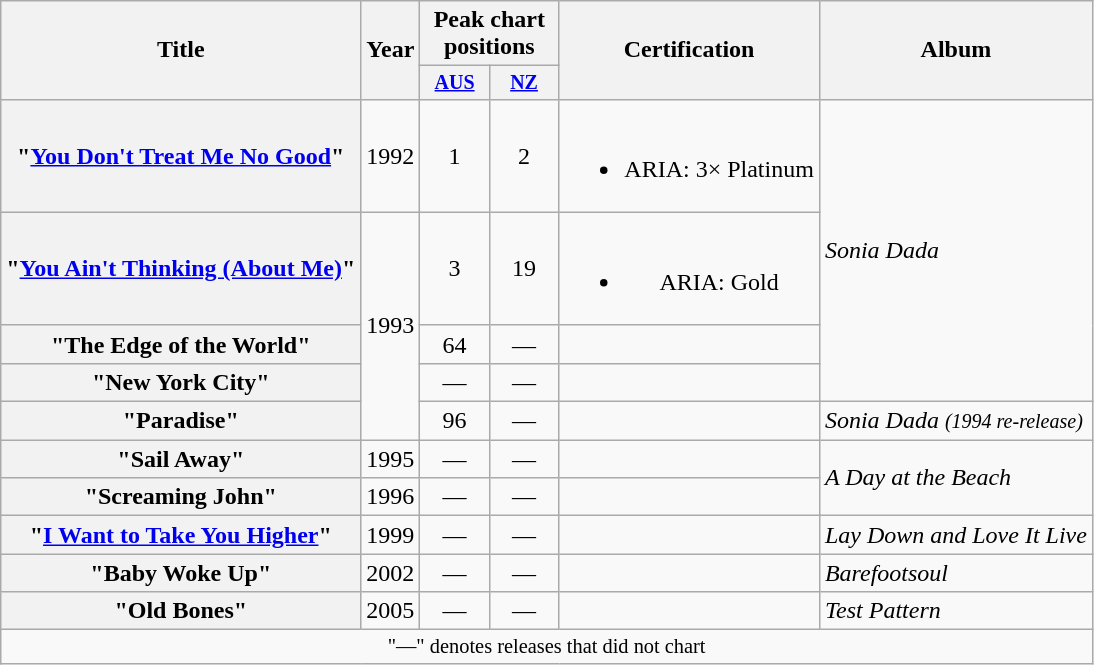<table class="wikitable plainrowheaders" style="text-align:center;">
<tr>
<th rowspan="2">Title</th>
<th rowspan="2">Year</th>
<th colspan="2">Peak chart<br>positions</th>
<th rowspan="2">Certification</th>
<th rowspan="2">Album</th>
</tr>
<tr style="font-size:smaller;">
<th width="40"><a href='#'>AUS</a><br></th>
<th width="40"><a href='#'>NZ</a><br></th>
</tr>
<tr>
<th scope="row">"<a href='#'>You Don't Treat Me No Good</a>"</th>
<td>1992</td>
<td>1</td>
<td>2</td>
<td><br><ul><li>ARIA: 3× Platinum</li></ul></td>
<td align="left" rowspan="4"><em>Sonia Dada</em></td>
</tr>
<tr>
<th scope="row">"<a href='#'>You Ain't Thinking (About Me)</a>"</th>
<td rowspan="4">1993</td>
<td>3</td>
<td>19</td>
<td><br><ul><li>ARIA: Gold</li></ul></td>
</tr>
<tr>
<th scope="row">"The Edge of the World"</th>
<td>64</td>
<td>—</td>
<td></td>
</tr>
<tr>
<th scope="row">"New York City"</th>
<td>—</td>
<td>—</td>
<td></td>
</tr>
<tr>
<th scope="row">"Paradise"</th>
<td>96</td>
<td>—</td>
<td></td>
<td align="left"><em>Sonia Dada <small>(1994 re-release)</small></em></td>
</tr>
<tr>
<th scope="row">"Sail Away"</th>
<td>1995</td>
<td>—</td>
<td>—</td>
<td></td>
<td align="left" rowspan="2"><em>A Day at the Beach</em></td>
</tr>
<tr>
<th scope="row">"Screaming John"</th>
<td>1996</td>
<td>—</td>
<td>—</td>
<td></td>
</tr>
<tr>
<th scope="row">"<a href='#'>I Want to Take You Higher</a>"</th>
<td>1999</td>
<td>—</td>
<td>—</td>
<td></td>
<td align="left"><em>Lay Down and Love It Live</em></td>
</tr>
<tr>
<th scope="row">"Baby Woke Up"</th>
<td>2002</td>
<td>—</td>
<td>—</td>
<td></td>
<td align="left"><em>Barefootsoul</em></td>
</tr>
<tr>
<th scope="row">"Old Bones"</th>
<td>2005</td>
<td>—</td>
<td>—</td>
<td></td>
<td align="left"><em>Test Pattern</em></td>
</tr>
<tr>
<td colspan="10" style="font-size:85%">"—" denotes releases that did not chart</td>
</tr>
</table>
